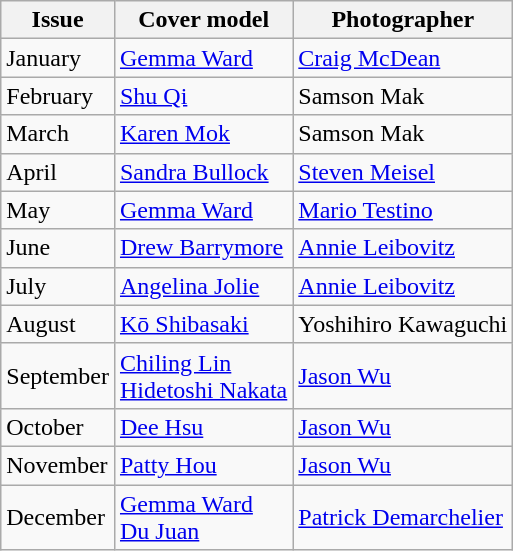<table class="wikitable">
<tr>
<th>Issue</th>
<th>Cover model</th>
<th>Photographer</th>
</tr>
<tr>
<td>January</td>
<td><a href='#'>Gemma Ward</a></td>
<td><a href='#'>Craig McDean</a></td>
</tr>
<tr>
<td>February</td>
<td><a href='#'>Shu Qi</a></td>
<td>Samson Mak</td>
</tr>
<tr>
<td>March</td>
<td><a href='#'>Karen Mok</a></td>
<td>Samson Mak</td>
</tr>
<tr>
<td>April</td>
<td><a href='#'>Sandra Bullock</a></td>
<td><a href='#'>Steven Meisel</a></td>
</tr>
<tr>
<td>May</td>
<td><a href='#'>Gemma Ward</a></td>
<td><a href='#'>Mario Testino</a></td>
</tr>
<tr>
<td>June</td>
<td><a href='#'>Drew Barrymore</a></td>
<td><a href='#'>Annie Leibovitz</a></td>
</tr>
<tr>
<td>July</td>
<td><a href='#'>Angelina Jolie</a></td>
<td><a href='#'>Annie Leibovitz</a></td>
</tr>
<tr>
<td>August</td>
<td><a href='#'>Kō Shibasaki</a></td>
<td>Yoshihiro Kawaguchi</td>
</tr>
<tr>
<td>September</td>
<td><a href='#'>Chiling Lin</a> <br> <a href='#'>Hidetoshi Nakata</a></td>
<td><a href='#'>Jason Wu</a></td>
</tr>
<tr>
<td>October</td>
<td><a href='#'>Dee Hsu</a></td>
<td><a href='#'>Jason Wu</a></td>
</tr>
<tr>
<td>November</td>
<td><a href='#'>Patty Hou</a></td>
<td><a href='#'>Jason Wu</a></td>
</tr>
<tr>
<td>December</td>
<td><a href='#'>Gemma Ward</a> <br> <a href='#'>Du Juan</a></td>
<td><a href='#'>Patrick Demarchelier</a></td>
</tr>
</table>
